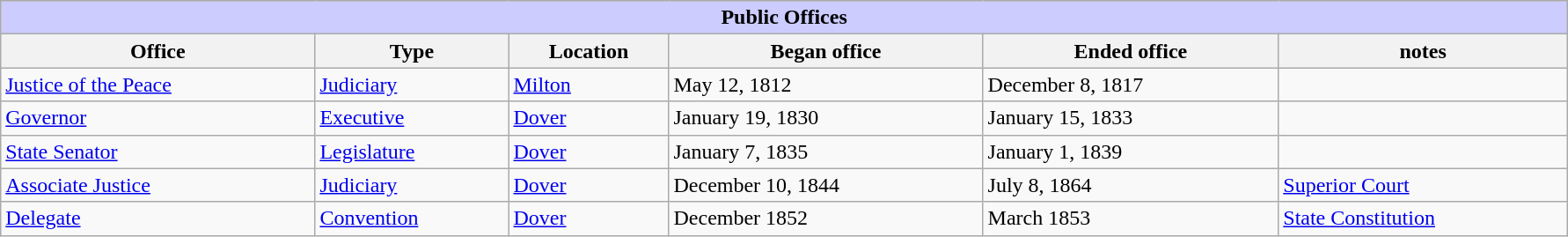<table class=wikitable style="width: 94%" style="text-align: center;" align="center">
<tr bgcolor=#cccccc>
<th colspan=7 style="background: #ccccff;">Public Offices</th>
</tr>
<tr>
<th><strong>Office</strong></th>
<th><strong>Type</strong></th>
<th><strong>Location</strong></th>
<th><strong>Began office</strong></th>
<th><strong>Ended office</strong></th>
<th><strong>notes</strong></th>
</tr>
<tr>
<td><a href='#'>Justice of the Peace</a></td>
<td><a href='#'>Judiciary</a></td>
<td><a href='#'>Milton</a></td>
<td>May 12, 1812</td>
<td>December 8, 1817</td>
<td></td>
</tr>
<tr>
<td><a href='#'>Governor</a></td>
<td><a href='#'>Executive</a></td>
<td><a href='#'>Dover</a></td>
<td>January 19, 1830</td>
<td>January 15, 1833</td>
<td></td>
</tr>
<tr>
<td><a href='#'>State Senator</a></td>
<td><a href='#'>Legislature</a></td>
<td><a href='#'>Dover</a></td>
<td>January 7, 1835</td>
<td>January 1, 1839</td>
<td></td>
</tr>
<tr>
<td><a href='#'>Associate Justice</a></td>
<td><a href='#'>Judiciary</a></td>
<td><a href='#'>Dover</a></td>
<td>December 10, 1844</td>
<td>July 8, 1864</td>
<td><a href='#'>Superior Court</a></td>
</tr>
<tr>
<td><a href='#'>Delegate</a></td>
<td><a href='#'>Convention</a></td>
<td><a href='#'>Dover</a></td>
<td>December 1852</td>
<td>March 1853</td>
<td><a href='#'>State Constitution</a></td>
</tr>
</table>
